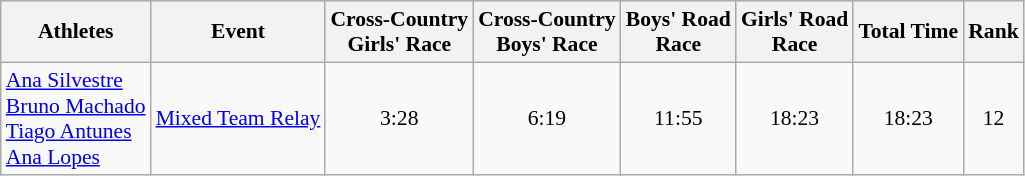<table class="wikitable" style="font-size:90%;">
<tr>
<th>Athletes</th>
<th>Event</th>
<th>Cross-Country<br>Girls' Race</th>
<th>Cross-Country<br>Boys' Race</th>
<th>Boys' Road<br>Race</th>
<th>Girls' Road<br>Race</th>
<th>Total Time</th>
<th>Rank</th>
</tr>
<tr align=center>
<td align=left><a href='#'>Ana Silvestre</a><br><a href='#'>Bruno Machado</a><br><a href='#'>Tiago Antunes</a><br><a href='#'>Ana Lopes</a></td>
<td align=left><a href='#'>Mixed Team Relay</a></td>
<td>3:28</td>
<td>6:19</td>
<td>11:55</td>
<td>18:23</td>
<td>18:23</td>
<td>12</td>
</tr>
</table>
